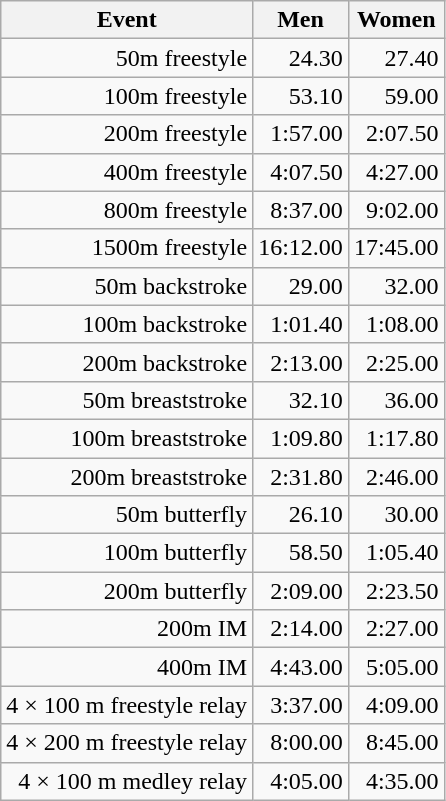<table class="wikitable" style="text-align:right">
<tr>
<th>Event</th>
<th>Men</th>
<th>Women</th>
</tr>
<tr>
<td>50m freestyle</td>
<td>24.30</td>
<td>27.40</td>
</tr>
<tr>
<td>100m freestyle</td>
<td>53.10</td>
<td>59.00</td>
</tr>
<tr>
<td>200m freestyle</td>
<td>1:57.00</td>
<td>2:07.50</td>
</tr>
<tr>
<td>400m freestyle</td>
<td>4:07.50</td>
<td>4:27.00</td>
</tr>
<tr>
<td>800m freestyle</td>
<td>8:37.00</td>
<td>9:02.00</td>
</tr>
<tr>
<td>1500m freestyle</td>
<td>16:12.00</td>
<td>17:45.00</td>
</tr>
<tr>
<td>50m backstroke</td>
<td>29.00</td>
<td>32.00</td>
</tr>
<tr>
<td>100m backstroke</td>
<td>1:01.40</td>
<td>1:08.00</td>
</tr>
<tr>
<td>200m backstroke</td>
<td>2:13.00</td>
<td>2:25.00</td>
</tr>
<tr>
<td>50m breaststroke</td>
<td>32.10</td>
<td>36.00</td>
</tr>
<tr>
<td>100m breaststroke</td>
<td>1:09.80</td>
<td>1:17.80</td>
</tr>
<tr>
<td>200m breaststroke</td>
<td>2:31.80</td>
<td>2:46.00</td>
</tr>
<tr>
<td>50m butterfly</td>
<td>26.10</td>
<td>30.00</td>
</tr>
<tr>
<td>100m butterfly</td>
<td>58.50</td>
<td>1:05.40</td>
</tr>
<tr>
<td>200m butterfly</td>
<td>2:09.00</td>
<td>2:23.50</td>
</tr>
<tr>
<td>200m IM</td>
<td>2:14.00</td>
<td>2:27.00</td>
</tr>
<tr>
<td>400m IM</td>
<td>4:43.00</td>
<td>5:05.00</td>
</tr>
<tr>
<td>4 × 100 m freestyle relay</td>
<td>3:37.00</td>
<td>4:09.00</td>
</tr>
<tr>
<td>4 × 200 m freestyle relay</td>
<td>8:00.00</td>
<td>8:45.00</td>
</tr>
<tr>
<td>4 × 100 m medley relay</td>
<td>4:05.00</td>
<td>4:35.00</td>
</tr>
</table>
